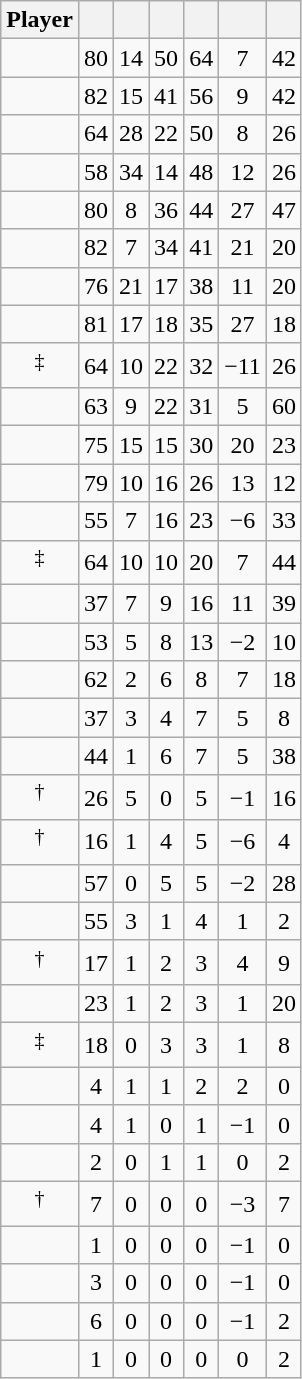<table class="wikitable sortable" style="text-align:center;">
<tr>
<th>Player</th>
<th></th>
<th></th>
<th></th>
<th></th>
<th data-sort-type="number"></th>
<th></th>
</tr>
<tr>
<td></td>
<td>80</td>
<td>14</td>
<td>50</td>
<td>64</td>
<td>7</td>
<td>42</td>
</tr>
<tr>
<td></td>
<td>82</td>
<td>15</td>
<td>41</td>
<td>56</td>
<td>9</td>
<td>42</td>
</tr>
<tr>
<td></td>
<td>64</td>
<td>28</td>
<td>22</td>
<td>50</td>
<td>8</td>
<td>26</td>
</tr>
<tr>
<td></td>
<td>58</td>
<td>34</td>
<td>14</td>
<td>48</td>
<td>12</td>
<td>26</td>
</tr>
<tr>
<td></td>
<td>80</td>
<td>8</td>
<td>36</td>
<td>44</td>
<td>27</td>
<td>47</td>
</tr>
<tr>
<td></td>
<td>82</td>
<td>7</td>
<td>34</td>
<td>41</td>
<td>21</td>
<td>20</td>
</tr>
<tr>
<td></td>
<td>76</td>
<td>21</td>
<td>17</td>
<td>38</td>
<td>11</td>
<td>20</td>
</tr>
<tr>
<td></td>
<td>81</td>
<td>17</td>
<td>18</td>
<td>35</td>
<td>27</td>
<td>18</td>
</tr>
<tr>
<td><sup>‡</sup></td>
<td>64</td>
<td>10</td>
<td>22</td>
<td>32</td>
<td>−11</td>
<td>26</td>
</tr>
<tr>
<td></td>
<td>63</td>
<td>9</td>
<td>22</td>
<td>31</td>
<td>5</td>
<td>60</td>
</tr>
<tr>
<td></td>
<td>75</td>
<td>15</td>
<td>15</td>
<td>30</td>
<td>20</td>
<td>23</td>
</tr>
<tr>
<td></td>
<td>79</td>
<td>10</td>
<td>16</td>
<td>26</td>
<td>13</td>
<td>12</td>
</tr>
<tr>
<td></td>
<td>55</td>
<td>7</td>
<td>16</td>
<td>23</td>
<td>−6</td>
<td>33</td>
</tr>
<tr>
<td><sup>‡</sup></td>
<td>64</td>
<td>10</td>
<td>10</td>
<td>20</td>
<td>7</td>
<td>44</td>
</tr>
<tr>
<td></td>
<td>37</td>
<td>7</td>
<td>9</td>
<td>16</td>
<td>11</td>
<td>39</td>
</tr>
<tr>
<td></td>
<td>53</td>
<td>5</td>
<td>8</td>
<td>13</td>
<td>−2</td>
<td>10</td>
</tr>
<tr>
<td></td>
<td>62</td>
<td>2</td>
<td>6</td>
<td>8</td>
<td>7</td>
<td>18</td>
</tr>
<tr>
<td></td>
<td>37</td>
<td>3</td>
<td>4</td>
<td>7</td>
<td>5</td>
<td>8</td>
</tr>
<tr>
<td></td>
<td>44</td>
<td>1</td>
<td>6</td>
<td>7</td>
<td>5</td>
<td>38</td>
</tr>
<tr>
<td><sup>†</sup></td>
<td>26</td>
<td>5</td>
<td>0</td>
<td>5</td>
<td>−1</td>
<td>16</td>
</tr>
<tr>
<td><sup>†</sup></td>
<td>16</td>
<td>1</td>
<td>4</td>
<td>5</td>
<td>−6</td>
<td>4</td>
</tr>
<tr>
<td></td>
<td>57</td>
<td>0</td>
<td>5</td>
<td>5</td>
<td>−2</td>
<td>28</td>
</tr>
<tr>
<td></td>
<td>55</td>
<td>3</td>
<td>1</td>
<td>4</td>
<td>1</td>
<td>2</td>
</tr>
<tr>
<td><sup>†</sup></td>
<td>17</td>
<td>1</td>
<td>2</td>
<td>3</td>
<td>4</td>
<td>9</td>
</tr>
<tr>
<td></td>
<td>23</td>
<td>1</td>
<td>2</td>
<td>3</td>
<td>1</td>
<td>20</td>
</tr>
<tr>
<td><sup>‡</sup></td>
<td>18</td>
<td>0</td>
<td>3</td>
<td>3</td>
<td>1</td>
<td>8</td>
</tr>
<tr>
<td></td>
<td>4</td>
<td>1</td>
<td>1</td>
<td>2</td>
<td>2</td>
<td>0</td>
</tr>
<tr>
<td></td>
<td>4</td>
<td>1</td>
<td>0</td>
<td>1</td>
<td>−1</td>
<td>0</td>
</tr>
<tr>
<td></td>
<td>2</td>
<td>0</td>
<td>1</td>
<td>1</td>
<td>0</td>
<td>2</td>
</tr>
<tr>
<td><sup>†</sup></td>
<td>7</td>
<td>0</td>
<td>0</td>
<td>0</td>
<td>−3</td>
<td>7</td>
</tr>
<tr>
<td></td>
<td>1</td>
<td>0</td>
<td>0</td>
<td>0</td>
<td>−1</td>
<td>0</td>
</tr>
<tr>
<td></td>
<td>3</td>
<td>0</td>
<td>0</td>
<td>0</td>
<td>−1</td>
<td>0</td>
</tr>
<tr>
<td></td>
<td>6</td>
<td>0</td>
<td>0</td>
<td>0</td>
<td>−1</td>
<td>2</td>
</tr>
<tr>
<td></td>
<td>1</td>
<td>0</td>
<td>0</td>
<td>0</td>
<td>0</td>
<td>2</td>
</tr>
</table>
